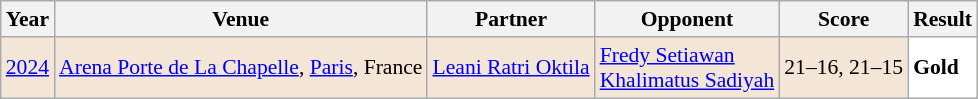<table class="sortable wikitable" style="font-size: 90%;">
<tr>
<th>Year</th>
<th>Venue</th>
<th>Partner</th>
<th>Opponent</th>
<th>Score</th>
<th>Result</th>
</tr>
<tr style="background:#F3E6D7">
<td align="center"><a href='#'>2024</a></td>
<td align="left"><a href='#'>Arena Porte de La Chapelle</a>, <a href='#'>Paris</a>, France</td>
<td align="left"> <a href='#'>Leani Ratri Oktila</a></td>
<td align="left"> <a href='#'>Fredy Setiawan</a><br> <a href='#'>Khalimatus Sadiyah</a></td>
<td align="left">21–16, 21–15</td>
<td style="text-align:left; background:white"> <strong>Gold</strong></td>
</tr>
</table>
